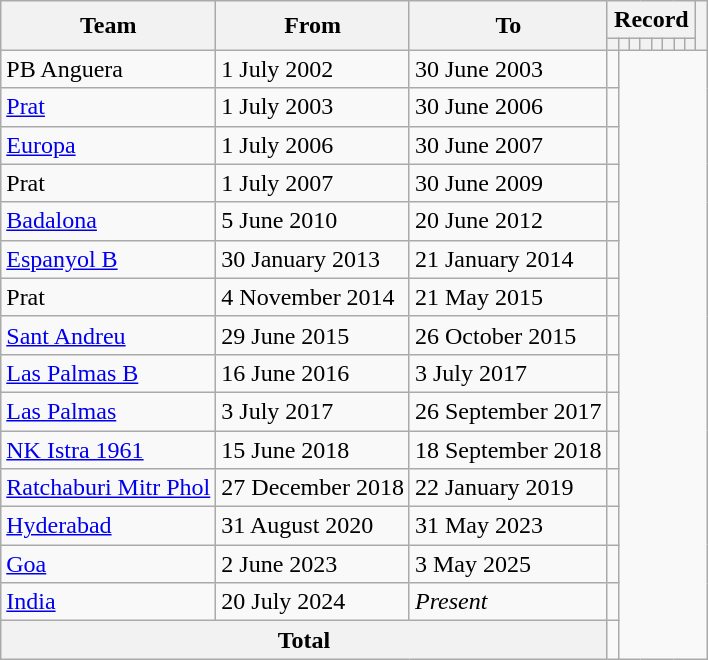<table class="wikitable" style="text-align: center">
<tr>
<th rowspan="2">Team</th>
<th rowspan="2">From</th>
<th rowspan="2">To</th>
<th colspan="8">Record</th>
<th rowspan=2></th>
</tr>
<tr>
<th></th>
<th></th>
<th></th>
<th></th>
<th></th>
<th></th>
<th></th>
<th></th>
</tr>
<tr>
<td align=left>PB Anguera</td>
<td align=left>1 July 2002</td>
<td align=left>30 June 2003<br></td>
<td></td>
</tr>
<tr>
<td align=left><a href='#'>Prat</a></td>
<td align=left>1 July 2003</td>
<td align=left>30 June 2006<br></td>
<td></td>
</tr>
<tr>
<td align=left><a href='#'>Europa</a></td>
<td align=left>1 July 2006</td>
<td align=left>30 June 2007<br></td>
<td></td>
</tr>
<tr>
<td align=left>Prat</td>
<td align=left>1 July 2007</td>
<td align=left>30 June 2009<br></td>
<td></td>
</tr>
<tr>
<td align=left><a href='#'>Badalona</a></td>
<td align=left>5 June 2010</td>
<td align=left>20 June 2012<br></td>
<td></td>
</tr>
<tr>
<td align=left><a href='#'>Espanyol B</a></td>
<td align=left>30 January 2013</td>
<td align=left>21 January 2014<br></td>
<td></td>
</tr>
<tr>
<td align=left>Prat</td>
<td align=left>4 November 2014</td>
<td align=left>21 May 2015<br></td>
<td></td>
</tr>
<tr>
<td align=left><a href='#'>Sant Andreu</a></td>
<td align=left>29 June 2015</td>
<td align=left>26 October 2015<br></td>
<td></td>
</tr>
<tr>
<td align=left><a href='#'>Las Palmas B</a></td>
<td align=left>16 June 2016</td>
<td align=left>3 July 2017<br></td>
<td></td>
</tr>
<tr>
<td align=left><a href='#'>Las Palmas</a></td>
<td align=left>3 July 2017</td>
<td align=left>26 September 2017<br></td>
<td></td>
</tr>
<tr>
<td align=left><a href='#'>NK Istra 1961</a></td>
<td align=left>15 June 2018</td>
<td align=left>18 September 2018<br></td>
<td></td>
</tr>
<tr>
<td align=left><a href='#'>Ratchaburi Mitr Phol</a></td>
<td align=left>27 December 2018</td>
<td align=left>22 January 2019<br></td>
<td></td>
</tr>
<tr>
<td align=left><a href='#'>Hyderabad</a></td>
<td align=left>31 August 2020</td>
<td align=left>31 May 2023<br></td>
<td></td>
</tr>
<tr>
<td align=left><a href='#'>Goa</a></td>
<td align=left>2 June 2023</td>
<td align=left>3 May 2025<br></td>
<td></td>
</tr>
<tr>
<td align=left><a href='#'>India</a></td>
<td align=left>20 July 2024</td>
<td align=left><em>Present</em><br></td>
<td></td>
</tr>
<tr>
<th colspan="3">Total<br></th>
<td></td>
</tr>
</table>
